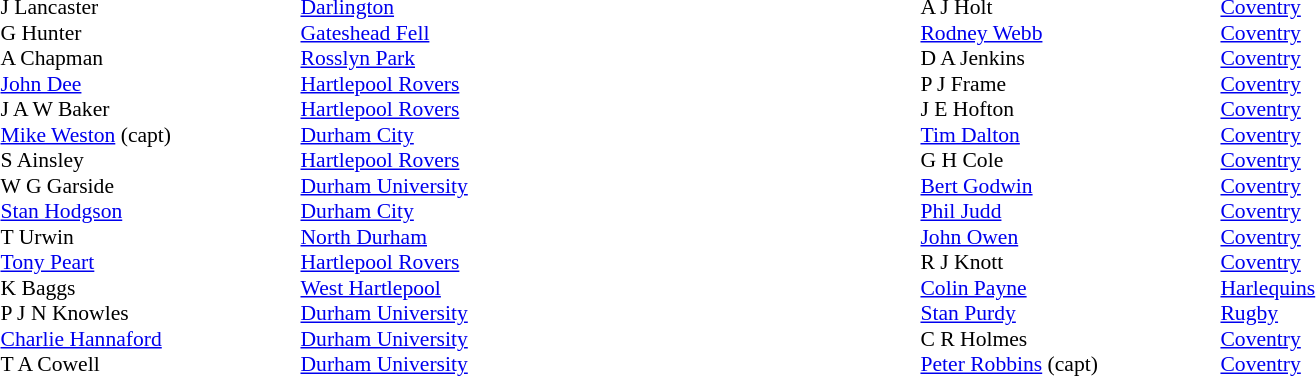<table width="80%">
<tr>
<td valign="top" width="50%"><br><table style="font-size: 90%" cellspacing="0" cellpadding="0">
<tr>
<th width="20"></th>
<th width="200"></th>
</tr>
<tr>
<td></td>
<td>J Lancaster</td>
<td><a href='#'>Darlington</a></td>
</tr>
<tr>
<td></td>
<td>G Hunter</td>
<td><a href='#'>Gateshead Fell</a></td>
</tr>
<tr>
<td></td>
<td>A Chapman</td>
<td><a href='#'>Rosslyn Park</a></td>
</tr>
<tr>
<td></td>
<td><a href='#'>John Dee</a></td>
<td><a href='#'>Hartlepool Rovers</a></td>
</tr>
<tr>
<td></td>
<td>J A W Baker</td>
<td><a href='#'>Hartlepool Rovers</a></td>
</tr>
<tr>
<td></td>
<td><a href='#'>Mike Weston</a> (capt)</td>
<td><a href='#'>Durham City</a></td>
</tr>
<tr>
<td></td>
<td>S Ainsley</td>
<td><a href='#'>Hartlepool Rovers</a></td>
</tr>
<tr>
<td></td>
<td>W G Garside</td>
<td><a href='#'>Durham University</a></td>
</tr>
<tr>
<td></td>
<td><a href='#'>Stan Hodgson</a></td>
<td><a href='#'>Durham City</a></td>
</tr>
<tr>
<td></td>
<td>T Urwin</td>
<td><a href='#'>North Durham</a></td>
</tr>
<tr>
<td></td>
<td><a href='#'>Tony Peart</a></td>
<td><a href='#'>Hartlepool Rovers</a></td>
</tr>
<tr>
<td></td>
<td>K Baggs</td>
<td><a href='#'>West Hartlepool</a></td>
</tr>
<tr>
<td></td>
<td>P J N Knowles</td>
<td><a href='#'>Durham University</a></td>
</tr>
<tr>
<td></td>
<td><a href='#'>Charlie Hannaford</a></td>
<td><a href='#'>Durham University</a></td>
</tr>
<tr>
<td></td>
<td>T A Cowell</td>
<td><a href='#'>Durham University</a></td>
</tr>
<tr>
</tr>
</table>
</td>
<td valign="top" width="50%"><br><table style="font-size: 90%" cellspacing="0" cellpadding="0" align="center">
<tr>
<th width="20"></th>
<th width="200"></th>
</tr>
<tr>
<td></td>
<td>A J Holt</td>
<td><a href='#'>Coventry</a></td>
</tr>
<tr>
<td></td>
<td><a href='#'>Rodney Webb</a></td>
<td><a href='#'>Coventry</a></td>
</tr>
<tr>
<td></td>
<td>D A Jenkins</td>
<td><a href='#'>Coventry</a></td>
</tr>
<tr>
<td></td>
<td>P J Frame</td>
<td><a href='#'>Coventry</a></td>
</tr>
<tr>
<td></td>
<td>J E Hofton</td>
<td><a href='#'>Coventry</a></td>
</tr>
<tr>
<td></td>
<td><a href='#'>Tim Dalton</a></td>
<td><a href='#'>Coventry</a></td>
</tr>
<tr>
<td></td>
<td>G H Cole</td>
<td><a href='#'>Coventry</a></td>
</tr>
<tr>
<td></td>
<td><a href='#'>Bert Godwin</a></td>
<td><a href='#'>Coventry</a></td>
</tr>
<tr>
<td></td>
<td><a href='#'>Phil Judd</a></td>
<td><a href='#'>Coventry</a></td>
</tr>
<tr>
<td></td>
<td><a href='#'>John Owen</a></td>
<td><a href='#'>Coventry</a></td>
</tr>
<tr>
<td></td>
<td>R J Knott</td>
<td><a href='#'>Coventry</a></td>
</tr>
<tr>
<td></td>
<td><a href='#'>Colin Payne</a></td>
<td><a href='#'>Harlequins</a></td>
</tr>
<tr>
<td></td>
<td><a href='#'>Stan Purdy</a></td>
<td><a href='#'>Rugby</a></td>
</tr>
<tr>
<td></td>
<td>C R Holmes</td>
<td><a href='#'>Coventry</a></td>
</tr>
<tr>
<td></td>
<td><a href='#'>Peter Robbins</a> (capt)</td>
<td><a href='#'>Coventry</a></td>
</tr>
<tr>
</tr>
</table>
</td>
</tr>
</table>
